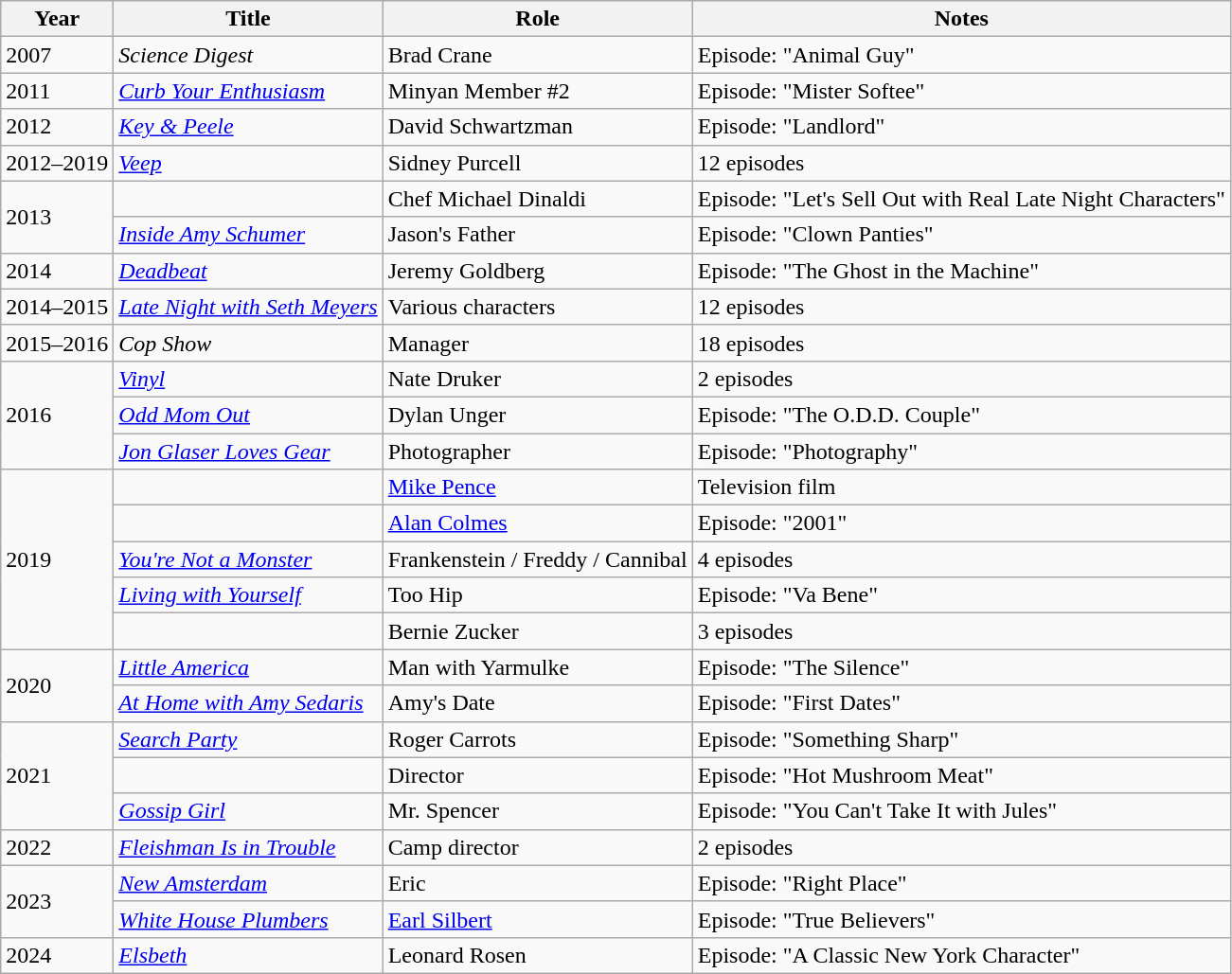<table class="wikitable sortable">
<tr>
<th>Year</th>
<th>Title</th>
<th>Role</th>
<th class="unsortable">Notes</th>
</tr>
<tr>
<td>2007</td>
<td><em>Science Digest</em></td>
<td>Brad Crane</td>
<td>Episode: "Animal Guy"</td>
</tr>
<tr>
<td>2011</td>
<td><em><a href='#'>Curb Your Enthusiasm</a></em></td>
<td>Minyan Member #2</td>
<td>Episode: "Mister Softee"</td>
</tr>
<tr>
<td>2012</td>
<td><em><a href='#'>Key & Peele</a></em></td>
<td>David Schwartzman</td>
<td>Episode: "Landlord"</td>
</tr>
<tr>
<td>2012–2019</td>
<td><em><a href='#'>Veep</a></em></td>
<td>Sidney Purcell</td>
<td>12 episodes</td>
</tr>
<tr>
<td rowspan="2">2013</td>
<td><em></em></td>
<td>Chef Michael Dinaldi</td>
<td>Episode: "Let's Sell Out with Real Late Night Characters"</td>
</tr>
<tr>
<td><em><a href='#'>Inside Amy Schumer</a></em></td>
<td>Jason's Father</td>
<td>Episode: "Clown Panties"</td>
</tr>
<tr>
<td>2014</td>
<td><em><a href='#'>Deadbeat</a></em></td>
<td>Jeremy Goldberg</td>
<td>Episode: "The Ghost in the Machine"</td>
</tr>
<tr>
<td>2014–2015</td>
<td><em><a href='#'>Late Night with Seth Meyers</a></em></td>
<td>Various characters</td>
<td>12 episodes</td>
</tr>
<tr>
<td>2015–2016</td>
<td><em>Cop Show</em></td>
<td>Manager</td>
<td>18 episodes</td>
</tr>
<tr>
<td rowspan="3">2016</td>
<td><em><a href='#'>Vinyl</a></em></td>
<td>Nate Druker</td>
<td>2 episodes</td>
</tr>
<tr>
<td><em><a href='#'>Odd Mom Out</a></em></td>
<td>Dylan Unger</td>
<td>Episode: "The O.D.D. Couple"</td>
</tr>
<tr>
<td><em><a href='#'>Jon Glaser Loves Gear</a></em></td>
<td>Photographer</td>
<td>Episode: "Photography"</td>
</tr>
<tr>
<td rowspan="5">2019</td>
<td><em></em></td>
<td><a href='#'>Mike Pence</a></td>
<td>Television film</td>
</tr>
<tr>
<td><em></em></td>
<td><a href='#'>Alan Colmes</a></td>
<td>Episode: "2001"</td>
</tr>
<tr>
<td><em><a href='#'>You're Not a Monster</a></em></td>
<td>Frankenstein / Freddy / Cannibal</td>
<td>4 episodes</td>
</tr>
<tr>
<td><em><a href='#'>Living with Yourself</a></em></td>
<td>Too Hip</td>
<td>Episode: "Va Bene"</td>
</tr>
<tr>
<td><em></em></td>
<td>Bernie Zucker</td>
<td>3 episodes</td>
</tr>
<tr>
<td rowspan="2">2020</td>
<td><em><a href='#'>Little America</a></em></td>
<td>Man with Yarmulke</td>
<td>Episode: "The Silence"</td>
</tr>
<tr>
<td><em><a href='#'>At Home with Amy Sedaris</a></em></td>
<td>Amy's Date</td>
<td>Episode: "First Dates"</td>
</tr>
<tr>
<td rowspan="3">2021</td>
<td><em><a href='#'>Search Party</a></em></td>
<td>Roger Carrots</td>
<td>Episode: "Something Sharp"</td>
</tr>
<tr>
<td><em></em></td>
<td>Director</td>
<td>Episode: "Hot Mushroom Meat"</td>
</tr>
<tr>
<td><em><a href='#'>Gossip Girl</a></em></td>
<td>Mr. Spencer</td>
<td>Episode: "You Can't Take It with Jules"</td>
</tr>
<tr>
<td>2022</td>
<td><em><a href='#'>Fleishman Is in Trouble</a></em></td>
<td>Camp director</td>
<td>2 episodes</td>
</tr>
<tr>
<td rowspan="2">2023</td>
<td><em><a href='#'>New Amsterdam</a></em></td>
<td>Eric</td>
<td>Episode: "Right Place"</td>
</tr>
<tr>
<td><em><a href='#'>White House Plumbers</a></em></td>
<td><a href='#'>Earl Silbert</a></td>
<td>Episode: "True Believers"</td>
</tr>
<tr>
<td>2024</td>
<td><em><a href='#'>Elsbeth</a></em></td>
<td>Leonard Rosen</td>
<td>Episode: "A Classic New York Character"</td>
</tr>
</table>
